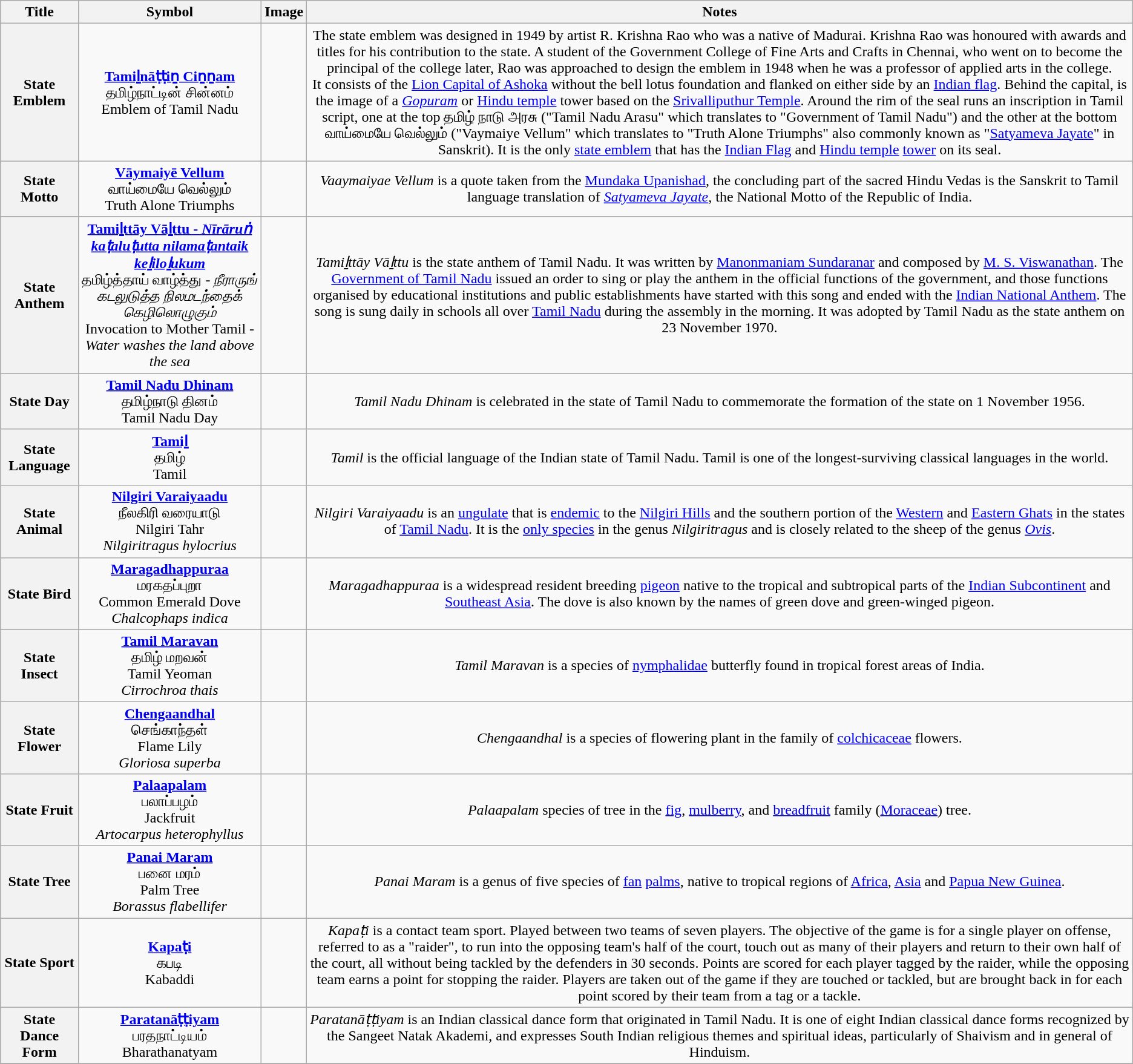<table class="wikitable sortable" style="text-align:center;">
<tr>
<th>Title</th>
<th>Symbol</th>
<th>Image</th>
<th>Notes</th>
</tr>
<tr>
<th>State Emblem</th>
<td><strong><a href='#'>Tamiḻnāṭṭiṉ Ciṉṉam</a></strong><br>தமிழ்நாட்டின் சின்னம்<br>Emblem of Tamil Nadu</td>
<td></td>
<td>The state emblem was designed in 1949 by artist R. Krishna Rao who was a native of Madurai. Krishna Rao was honoured with awards and titles for his contribution to the state. A student of the Government College of Fine Arts and Crafts in Chennai, who went on to become the principal of the college later, Rao was approached to design the emblem in 1948 when he was a professor of applied arts in the college.<br>It consists of the <a href='#'>Lion Capital of Ashoka</a> without the bell lotus foundation and flanked on either side by an <a href='#'>Indian flag</a>. Behind the capital, is the image of a <em><a href='#'>Gopuram</a></em> or <a href='#'>Hindu temple</a> tower based on the <a href='#'>Srivalliputhur Temple</a>. Around the rim of the seal runs an inscription in Tamil script, one at the top தமிழ் நாடு அரசு ("Tamil Nadu Arasu" which translates to "Government of Tamil Nadu") and the other at the bottom வாய்மையே வெல்லும் ("Vaymaiye Vellum" which translates to "Truth Alone Triumphs" also commonly known as "<a href='#'>Satyameva Jayate</a>" in Sanskrit). It is the only <a href='#'>state emblem</a> that has the <a href='#'>Indian Flag</a> and <a href='#'>Hindu temple</a> <a href='#'>tower</a> on its seal.</td>
</tr>
<tr>
<th>State Motto</th>
<td><strong><a href='#'>Vāymaiyē Vellum</a></strong><br>வாய்மையே வெல்லும்<br>Truth Alone Triumphs</td>
<td></td>
<td><em>Vaaymaiyae Vellum</em> is a quote taken from the <a href='#'>Mundaka Upanishad</a>, the concluding part of the sacred Hindu Vedas is the Sanskrit to Tamil language translation of <em><a href='#'>Satyameva Jayate</a></em>, the National Motto of the Republic of India.</td>
</tr>
<tr>
<th>State Anthem</th>
<td><strong><a href='#'>Tamiḻttāy Vāḻttu - <em>Nīrāruṅ kaṭaluṭutta nilamaṭantaik keḻiloḻukum</em></a></strong><br>தமிழ்த்தாய் வாழ்த்து - <em>நீராருங் கடலுடுத்த நிலமடந்தைக் கெழிலொழுகும்</em><br>Invocation to Mother Tamil - <em>Water washes the land above the sea</em></td>
<td></td>
<td><em>Tamiḻttāy Vāḻttu</em> is the state anthem of Tamil Nadu. It was written by <a href='#'>Manonmaniam Sundaranar</a> and composed by <a href='#'>M. S. Viswanathan</a>. The <a href='#'>Government of Tamil Nadu</a> issued an order to sing or play the anthem in the official functions of the government, and those functions organised by educational institutions and public establishments have started with this song and ended with the <a href='#'>Indian National Anthem</a>. The song is sung daily in schools all over <a href='#'>Tamil Nadu</a> during the assembly in the morning. It was adopted by Tamil Nadu as the state anthem on 23 November 1970.</td>
</tr>
<tr>
<th>State Day</th>
<td><strong><a href='#'>Tamil Nadu Dhinam</a></strong><br>தமிழ்நாடு தினம்<br>Tamil Nadu Day</td>
<td></td>
<td><em>Tamil Nadu Dhinam</em> is celebrated in the state of Tamil Nadu to commemorate the formation of the state on 1 November 1956.</td>
</tr>
<tr>
<th>State Language</th>
<td><strong><a href='#'>Tamiḻ</a></strong><br>தமிழ்<br>Tamil</td>
<td></td>
<td><em>Tamil</em> is the official language of the Indian state of Tamil Nadu. Tamil is one of the longest-surviving classical languages in the world.</td>
</tr>
<tr>
<th>State Animal</th>
<td><strong><a href='#'>Nilgiri Varaiyaadu</a></strong><br>நீலகிரி வரையாடு<br>Nilgiri Tahr<br><em>Nilgiritragus hylocrius</em></td>
<td></td>
<td><em>Nilgiri Varaiyaadu</em> is an <a href='#'>ungulate</a> that is <a href='#'>endemic</a> to the <a href='#'>Nilgiri Hills</a> and the southern portion of the <a href='#'>Western</a> and <a href='#'>Eastern Ghats</a> in the states of <a href='#'>Tamil Nadu</a>. It is the <a href='#'>only species</a> in the genus <em>Nilgiritragus</em> and is closely related to the sheep of the genus <em><a href='#'>Ovis</a></em>.</td>
</tr>
<tr>
<th>State Bird</th>
<td><strong><a href='#'>Maragadhappuraa</a></strong><br>மரகதப்புறா<br>Common Emerald Dove<br><em>Chalcophaps indica</em></td>
<td></td>
<td><em>Maragadhappuraa</em> is a widespread resident breeding <a href='#'>pigeon</a> native to the tropical and subtropical parts of the <a href='#'>Indian Subcontinent</a> and <a href='#'>Southeast Asia</a>. The dove is also known by the names of green dove and green-winged pigeon.</td>
</tr>
<tr>
<th>State Insect</th>
<td><strong><a href='#'>Tamil Maravan</a></strong><br>தமிழ் மறவன்<br>Tamil Yeoman<br><em>Cirrochroa thais</em></td>
<td></td>
<td><em>Tamil Maravan</em> is a species of <a href='#'>nymphalidae</a> butterfly found in tropical forest areas of India.</td>
</tr>
<tr>
<th>State Flower</th>
<td><strong><a href='#'>Chengaandhal</a></strong><br>செங்காந்தள்<br>Flame Lily<br><em>Gloriosa superba</em></td>
<td></td>
<td><em>Chengaandhal</em> is a species of flowering plant in the family of <a href='#'>colchicaceae</a> flowers.</td>
</tr>
<tr>
<th>State Fruit</th>
<td><strong><a href='#'>Palaapalam</a></strong><br>பலாப்பழம்<br>Jackfruit<br><em>Artocarpus heterophyllus</em></td>
<td></td>
<td><em>Palaapalam</em> species of tree in the <a href='#'>fig</a>, <a href='#'>mulberry</a>, and <a href='#'>breadfruit</a> family (<a href='#'>Moraceae</a>) tree.</td>
</tr>
<tr>
<th>State Tree</th>
<td><strong><a href='#'>Panai Maram</a></strong><br>பனை மரம்<br>Palm Tree<br><em>Borassus flabellifer</em></td>
<td></td>
<td><em>Panai Maram</em> is a genus of five species of <a href='#'>fan</a> <a href='#'>palms</a>, native to tropical regions of <a href='#'>Africa</a>, <a href='#'>Asia</a> and <a href='#'>Papua New Guinea</a>.</td>
</tr>
<tr>
<th>State Sport</th>
<td><strong><a href='#'>Kapaṭi</a></strong><br>கபடி<br>Kabaddi</td>
<td></td>
<td><em>Kapaṭi</em> is a contact team sport. Played between two teams of seven players. The objective of the game is for a single player on offense, referred to as a "raider", to run into the opposing team's half of the court, touch out as many of their players and return to their own half of the court, all without being tackled by the defenders in 30 seconds. Points are scored for each player tagged by the raider, while the opposing team earns a point for stopping the raider. Players are taken out of the game if they are touched or tackled, but are brought back in for each point scored by their team from a tag or a tackle.</td>
</tr>
<tr>
<th>State Dance Form</th>
<td><strong><a href='#'>Paratanāṭṭiyam</a></strong><br>பரதநாட்டியம்<br>Bharathanatyam</td>
<td></td>
<td><em>Paratanāṭṭiyam</em> is an Indian classical dance form that originated in Tamil Nadu. It is one of eight Indian classical dance forms recognized by the Sangeet Natak Akademi, and expresses South Indian religious themes and spiritual ideas, particularly of Shaivism and in general of Hinduism.</td>
</tr>
<tr>
</tr>
</table>
